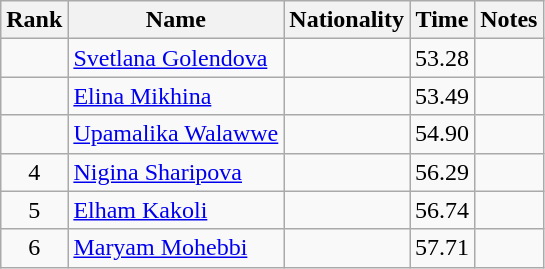<table class="wikitable sortable" style="text-align:center">
<tr>
<th>Rank</th>
<th>Name</th>
<th>Nationality</th>
<th>Time</th>
<th>Notes</th>
</tr>
<tr>
<td></td>
<td align=left><a href='#'>Svetlana Golendova</a></td>
<td align=left></td>
<td>53.28</td>
<td></td>
</tr>
<tr>
<td></td>
<td align=left><a href='#'>Elina Mikhina</a></td>
<td align=left></td>
<td>53.49</td>
<td></td>
</tr>
<tr>
<td></td>
<td align=left><a href='#'>Upamalika Walawwe</a></td>
<td align=left></td>
<td>54.90</td>
<td></td>
</tr>
<tr>
<td>4</td>
<td align=left><a href='#'>Nigina Sharipova</a></td>
<td align=left></td>
<td>56.29</td>
<td></td>
</tr>
<tr>
<td>5</td>
<td align=left><a href='#'>Elham Kakoli</a></td>
<td align=left></td>
<td>56.74</td>
<td></td>
</tr>
<tr>
<td>6</td>
<td align=left><a href='#'>Maryam Mohebbi</a></td>
<td align=left></td>
<td>57.71</td>
<td></td>
</tr>
</table>
